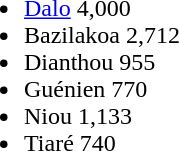<table border="0" cellpadding="10" cellspacing="0">
<tr>
</tr>
<tr valign="top">
<td><br><ul><li><a href='#'>Dalo</a> 4,000</li><li>Bazilakoa 2,712</li><li>Dianthou 955</li><li>Guénien 770</li><li>Niou 1,133</li><li>Tiaré 740</li></ul></td>
</tr>
</table>
